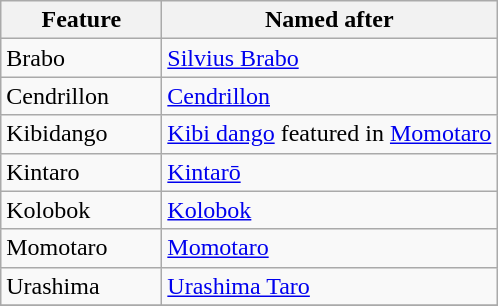<table class="wikitable">
<tr>
<th width=100>Feature</th>
<th>Named after</th>
</tr>
<tr>
<td>Brabo</td>
<td><a href='#'>Silvius Brabo</a></td>
</tr>
<tr>
<td>Cendrillon</td>
<td><a href='#'>Cendrillon</a></td>
</tr>
<tr>
<td>Kibidango</td>
<td><a href='#'>Kibi dango</a> featured in <a href='#'>Momotaro</a></td>
</tr>
<tr>
<td>Kintaro</td>
<td><a href='#'>Kintarō</a></td>
</tr>
<tr>
<td>Kolobok</td>
<td><a href='#'>Kolobok</a></td>
</tr>
<tr>
<td>Momotaro</td>
<td><a href='#'>Momotaro</a></td>
</tr>
<tr>
<td>Urashima</td>
<td><a href='#'>Urashima Taro</a></td>
</tr>
<tr>
</tr>
</table>
